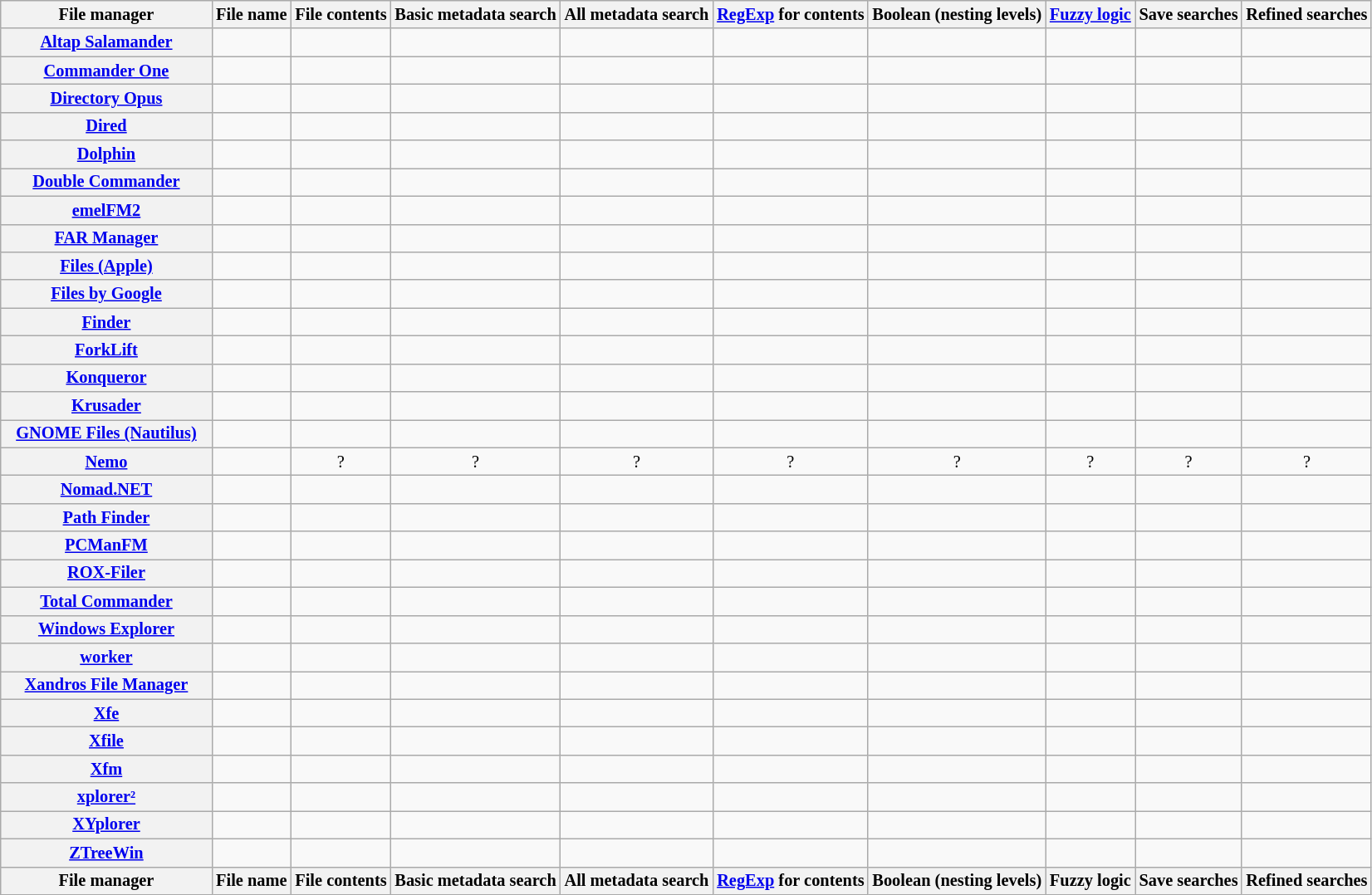<table class="wikitable sortable" style="font-size: 85%; text-align: center; width: auto;">
<tr>
<th style="width:12em">File manager</th>
<th>File name </th>
<th>File contents </th>
<th>Basic metadata search </th>
<th>All metadata search </th>
<th><a href='#'>RegExp</a> for contents</th>
<th>Boolean (nesting levels)</th>
<th><a href='#'>Fuzzy logic</a></th>
<th>Save searches </th>
<th>Refined searches </th>
</tr>
<tr>
<th><a href='#'>Altap Salamander</a></th>
<td></td>
<td></td>
<td></td>
<td></td>
<td></td>
<td></td>
<td></td>
<td></td>
<td></td>
</tr>
<tr>
<th><a href='#'>Commander One</a></th>
<td></td>
<td></td>
<td></td>
<td></td>
<td></td>
<td></td>
<td></td>
<td></td>
<td></td>
</tr>
<tr>
<th><a href='#'>Directory Opus</a></th>
<td></td>
<td></td>
<td></td>
<td></td>
<td></td>
<td></td>
<td></td>
<td></td>
<td></td>
</tr>
<tr>
<th><a href='#'>Dired</a></th>
<td></td>
<td></td>
<td></td>
<td></td>
<td></td>
<td></td>
<td></td>
<td> </td>
<td></td>
</tr>
<tr>
<th><a href='#'>Dolphin</a></th>
<td></td>
<td></td>
<td></td>
<td></td>
<td></td>
<td></td>
<td></td>
<td></td>
<td></td>
</tr>
<tr>
<th><a href='#'>Double Commander</a></th>
<td></td>
<td></td>
<td></td>
<td></td>
<td></td>
<td></td>
<td></td>
<td></td>
<td></td>
</tr>
<tr>
<th><a href='#'>emelFM2</a></th>
<td></td>
<td></td>
<td></td>
<td></td>
<td></td>
<td></td>
<td></td>
<td></td>
<td></td>
</tr>
<tr>
<th><a href='#'>FAR Manager</a></th>
<td></td>
<td></td>
<td></td>
<td></td>
<td></td>
<td></td>
<td></td>
<td></td>
<td></td>
</tr>
<tr>
<th><a href='#'>Files (Apple)</a></th>
<td></td>
<td></td>
<td></td>
<td></td>
<td></td>
<td></td>
<td></td>
<td></td>
<td></td>
</tr>
<tr>
<th><a href='#'>Files by Google</a></th>
<td></td>
<td></td>
<td></td>
<td></td>
<td></td>
<td></td>
<td></td>
<td></td>
<td></td>
</tr>
<tr>
<th><a href='#'>Finder</a></th>
<td></td>
<td></td>
<td></td>
<td></td>
<td></td>
<td></td>
<td></td>
<td></td>
<td></td>
</tr>
<tr>
<th><a href='#'>ForkLift</a></th>
<td></td>
<td></td>
<td></td>
<td></td>
<td></td>
<td></td>
<td></td>
<td></td>
<td></td>
</tr>
<tr>
<th><a href='#'>Konqueror</a></th>
<td></td>
<td></td>
<td></td>
<td></td>
<td></td>
<td></td>
<td></td>
<td></td>
<td></td>
</tr>
<tr>
<th><a href='#'>Krusader</a></th>
<td></td>
<td></td>
<td></td>
<td></td>
<td></td>
<td></td>
<td></td>
<td></td>
<td></td>
</tr>
<tr>
<th><a href='#'>GNOME Files (Nautilus)</a></th>
<td></td>
<td></td>
<td> </td>
<td> </td>
<td></td>
<td></td>
<td></td>
<td></td>
<td></td>
</tr>
<tr>
<th><a href='#'>Nemo</a></th>
<td></td>
<td>?</td>
<td>?</td>
<td>?</td>
<td>?</td>
<td>?</td>
<td>?</td>
<td>?</td>
<td>?</td>
</tr>
<tr>
<th><a href='#'>Nomad.NET</a></th>
<td></td>
<td></td>
<td></td>
<td></td>
<td></td>
<td></td>
<td></td>
<td></td>
<td></td>
</tr>
<tr>
<th><a href='#'>Path Finder</a></th>
<td></td>
<td></td>
<td></td>
<td></td>
<td></td>
<td></td>
<td></td>
<td></td>
<td></td>
</tr>
<tr>
<th><a href='#'>PCManFM</a></th>
<td></td>
<td></td>
<td></td>
<td></td>
<td></td>
<td></td>
<td></td>
<td></td>
<td></td>
</tr>
<tr>
<th><a href='#'>ROX-Filer</a></th>
<td></td>
<td></td>
<td></td>
<td></td>
<td></td>
<td></td>
<td></td>
<td></td>
<td></td>
</tr>
<tr>
<th><a href='#'>Total Commander</a></th>
<td></td>
<td></td>
<td></td>
<td></td>
<td></td>
<td></td>
<td></td>
<td></td>
<td> </td>
</tr>
<tr>
<th><a href='#'>Windows Explorer</a></th>
<td></td>
<td></td>
<td></td>
<td></td>
<td></td>
<td></td>
<td></td>
<td></td>
<td></td>
</tr>
<tr>
<th><a href='#'> worker</a></th>
<td></td>
<td></td>
<td></td>
<td></td>
<td></td>
<td></td>
<td></td>
<td></td>
<td></td>
</tr>
<tr>
<th><a href='#'>Xandros File Manager</a></th>
<td></td>
<td></td>
<td></td>
<td></td>
<td></td>
<td></td>
<td></td>
<td></td>
<td></td>
</tr>
<tr>
<th><a href='#'>Xfe</a></th>
<td></td>
<td></td>
<td></td>
<td></td>
<td></td>
<td></td>
<td></td>
<td></td>
<td></td>
</tr>
<tr>
<th><a href='#'>Xfile</a></th>
<td></td>
<td></td>
<td></td>
<td></td>
<td></td>
<td></td>
<td></td>
<td></td>
<td></td>
</tr>
<tr>
<th><a href='#'>Xfm</a></th>
<td></td>
<td></td>
<td></td>
<td></td>
<td></td>
<td></td>
<td></td>
<td></td>
<td></td>
</tr>
<tr>
<th><a href='#'>xplorer²</a></th>
<td></td>
<td></td>
<td></td>
<td></td>
<td></td>
<td></td>
<td></td>
<td></td>
<td></td>
</tr>
<tr>
<th><a href='#'>XYplorer</a></th>
<td></td>
<td></td>
<td></td>
<td></td>
<td></td>
<td></td>
<td></td>
<td></td>
<td></td>
</tr>
<tr>
<th><a href='#'>ZTreeWin</a></th>
<td></td>
<td></td>
<td></td>
<td></td>
<td> </td>
<td></td>
<td></td>
<td></td>
<td></td>
</tr>
<tr class="sortbottom">
<th style="width:12em">File manager</th>
<th>File name </th>
<th>File contents </th>
<th>Basic metadata search </th>
<th>All metadata search </th>
<th><a href='#'>RegExp</a> for contents</th>
<th>Boolean (nesting levels)</th>
<th>Fuzzy logic </th>
<th>Save searches </th>
<th>Refined searches  </th>
</tr>
</table>
